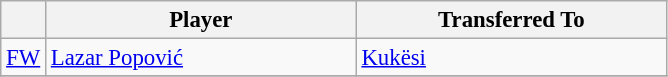<table class="wikitable plainrowheaders sortable" style="font-size:95%">
<tr>
<th></th>
<th scope=col style="width:200px;">Player</th>
<th scope=col style="width:200px;">Transferred To</th>
</tr>
<tr>
<td align=left><a href='#'>FW</a></td>
<td align=left> <a href='#'>Lazar Popović</a></td>
<td align=left> <a href='#'>Kukësi</a></td>
</tr>
<tr>
</tr>
</table>
